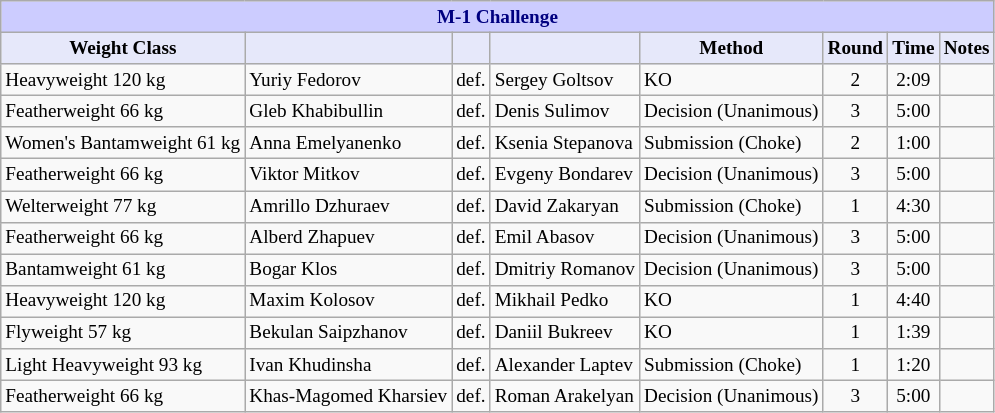<table class="wikitable" style="font-size: 80%;">
<tr>
<th colspan="8" style="background-color: #ccf; color: #000080; text-align: center;"><strong>M-1 Challenge</strong></th>
</tr>
<tr>
<th colspan="1" style="background-color: #E6E8FA; color: #000000; text-align: center;">Weight Class</th>
<th colspan="1" style="background-color: #E6E8FA; color: #000000; text-align: center;"></th>
<th colspan="1" style="background-color: #E6E8FA; color: #000000; text-align: center;"></th>
<th colspan="1" style="background-color: #E6E8FA; color: #000000; text-align: center;"></th>
<th colspan="1" style="background-color: #E6E8FA; color: #000000; text-align: center;">Method</th>
<th colspan="1" style="background-color: #E6E8FA; color: #000000; text-align: center;">Round</th>
<th colspan="1" style="background-color: #E6E8FA; color: #000000; text-align: center;">Time</th>
<th colspan="1" style="background-color: #E6E8FA; color: #000000; text-align: center;">Notes</th>
</tr>
<tr>
<td>Heavyweight 120 kg</td>
<td> Yuriy Fedorov</td>
<td>def.</td>
<td> Sergey Goltsov</td>
<td>KO</td>
<td align=center>2</td>
<td align=center>2:09</td>
<td></td>
</tr>
<tr>
<td>Featherweight 66 kg</td>
<td> Gleb Khabibullin</td>
<td>def.</td>
<td> Denis Sulimov</td>
<td>Decision (Unanimous)</td>
<td align=center>3</td>
<td align=center>5:00</td>
<td></td>
</tr>
<tr>
<td>Women's Bantamweight 61 kg</td>
<td> Anna Emelyanenko</td>
<td>def.</td>
<td> Ksenia Stepanova</td>
<td>Submission (Choke)</td>
<td align=center>2</td>
<td align=center>1:00</td>
<td></td>
</tr>
<tr>
<td>Featherweight 66 kg</td>
<td> Viktor Mitkov</td>
<td>def.</td>
<td> Evgeny Bondarev</td>
<td>Decision (Unanimous)</td>
<td align=center>3</td>
<td align=center>5:00</td>
<td></td>
</tr>
<tr>
<td>Welterweight 77 kg</td>
<td> Amrillo Dzhuraev</td>
<td>def.</td>
<td> David Zakaryan</td>
<td>Submission (Choke)</td>
<td align=center>1</td>
<td align=center>4:30</td>
<td></td>
</tr>
<tr>
<td>Featherweight 66 kg</td>
<td> Alberd Zhapuev</td>
<td>def.</td>
<td> Emil Abasov</td>
<td>Decision (Unanimous)</td>
<td align=center>3</td>
<td align=center>5:00</td>
<td></td>
</tr>
<tr>
<td>Bantamweight 61 kg</td>
<td> Bogar Klos</td>
<td>def.</td>
<td> Dmitriy Romanov</td>
<td>Decision (Unanimous)</td>
<td align=center>3</td>
<td align=center>5:00</td>
<td></td>
</tr>
<tr>
<td>Heavyweight 120 kg</td>
<td> Maxim Kolosov</td>
<td>def.</td>
<td> Mikhail Pedko</td>
<td>KO</td>
<td align=center>1</td>
<td align=center>4:40</td>
<td></td>
</tr>
<tr>
<td>Flyweight 57 kg</td>
<td> Bekulan Saipzhanov</td>
<td>def.</td>
<td> Daniil Bukreev</td>
<td>KO</td>
<td align=center>1</td>
<td align=center>1:39</td>
<td></td>
</tr>
<tr>
<td>Light Heavyweight 93 kg</td>
<td> Ivan Khudinsha</td>
<td>def.</td>
<td> Alexander Laptev</td>
<td>Submission (Choke)</td>
<td align=center>1</td>
<td align=center>1:20</td>
<td></td>
</tr>
<tr>
<td>Featherweight 66 kg</td>
<td> Khas-Magomed Kharsiev</td>
<td>def.</td>
<td> Roman Arakelyan</td>
<td>Decision (Unanimous)</td>
<td align=center>3</td>
<td align=center>5:00</td>
<td></td>
</tr>
</table>
